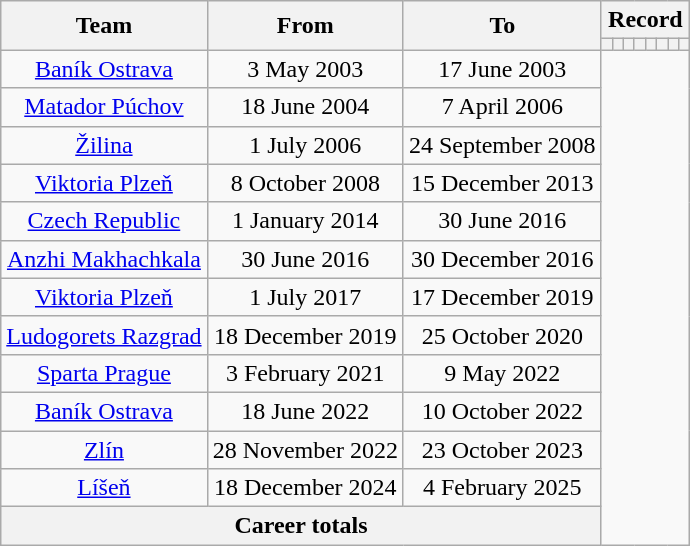<table class="wikitable" style="text-align: center">
<tr>
<th rowspan=2>Team</th>
<th rowspan=2>From</th>
<th rowspan=2>To</th>
<th colspan=8>Record</th>
</tr>
<tr>
<th></th>
<th></th>
<th></th>
<th></th>
<th></th>
<th></th>
<th></th>
<th></th>
</tr>
<tr>
<td><a href='#'>Baník Ostrava</a></td>
<td>3 May 2003</td>
<td>17 June 2003<br></td>
</tr>
<tr>
<td><a href='#'>Matador Púchov</a></td>
<td>18 June 2004</td>
<td>7 April 2006<br></td>
</tr>
<tr>
<td><a href='#'>Žilina</a></td>
<td>1 July 2006</td>
<td>24 September 2008<br></td>
</tr>
<tr>
<td><a href='#'>Viktoria Plzeň</a></td>
<td>8 October 2008</td>
<td>15 December 2013<br></td>
</tr>
<tr>
<td><a href='#'>Czech Republic</a></td>
<td>1 January 2014</td>
<td>30 June 2016<br></td>
</tr>
<tr>
<td><a href='#'>Anzhi Makhachkala</a></td>
<td>30 June 2016</td>
<td>30 December 2016<br></td>
</tr>
<tr>
<td><a href='#'>Viktoria Plzeň</a></td>
<td>1 July 2017</td>
<td>17 December 2019<br></td>
</tr>
<tr>
<td><a href='#'>Ludogorets Razgrad</a></td>
<td>18 December 2019</td>
<td>25 October  2020<br></td>
</tr>
<tr>
<td><a href='#'>Sparta Prague</a></td>
<td>3 February 2021</td>
<td>9 May 2022<br></td>
</tr>
<tr>
<td><a href='#'>Baník Ostrava</a></td>
<td>18 June 2022</td>
<td>10 October 2022<br></td>
</tr>
<tr>
<td><a href='#'>Zlín</a></td>
<td>28 November 2022</td>
<td>23 October 2023<br></td>
</tr>
<tr>
<td><a href='#'>Líšeň</a></td>
<td>18 December 2024</td>
<td>4 February 2025<br></td>
</tr>
<tr>
<th colspan=3>Career totals<br></th>
</tr>
</table>
